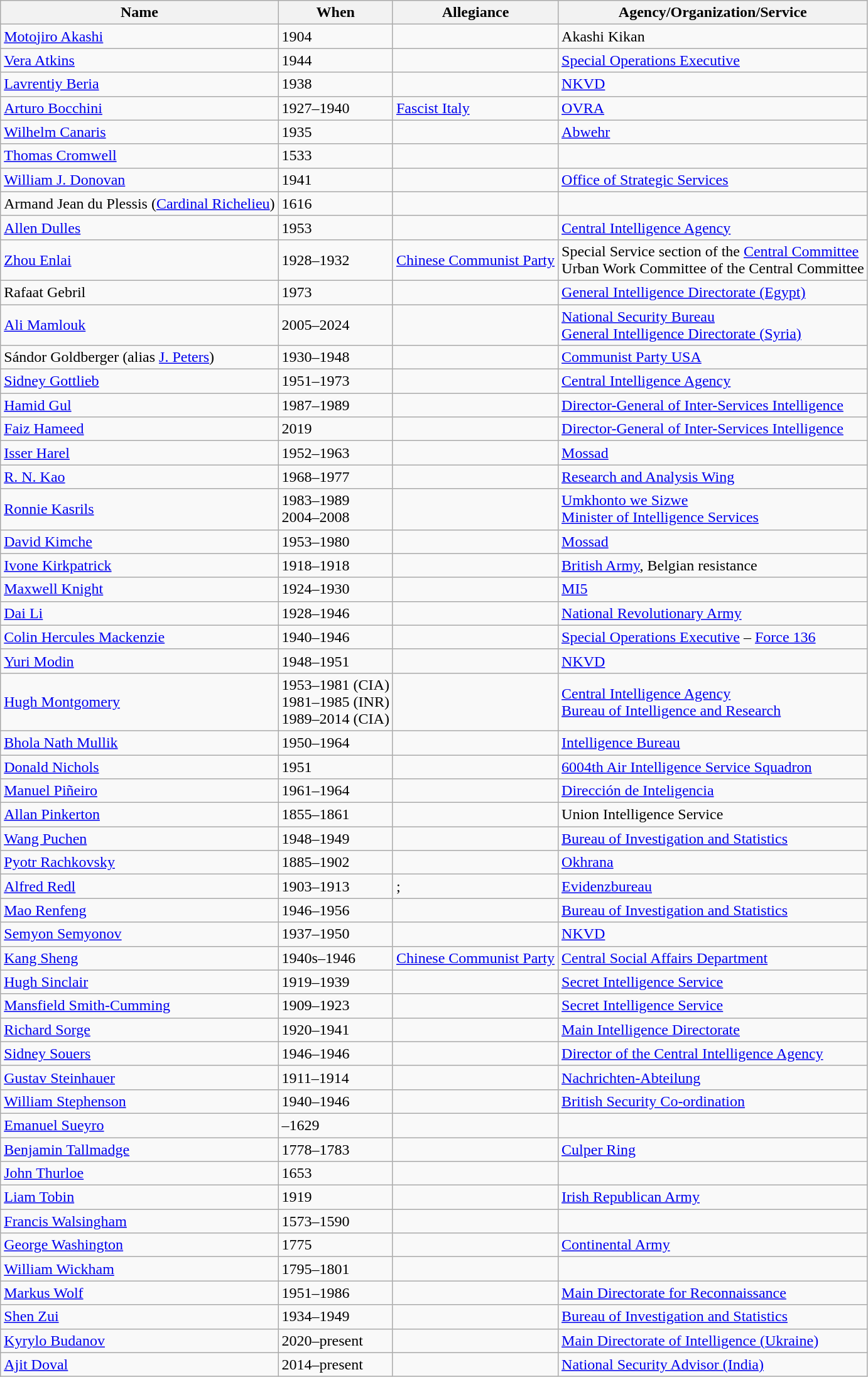<table class="wikitable sortable plainrowheaders">
<tr>
<th>Name</th>
<th>When</th>
<th>Allegiance</th>
<th>Agency/Organization/Service</th>
</tr>
<tr>
<td><a href='#'>Motojiro Akashi</a></td>
<td>1904</td>
<td></td>
<td>Akashi Kikan</td>
</tr>
<tr>
<td><a href='#'>Vera Atkins</a></td>
<td>1944</td>
<td></td>
<td><a href='#'>Special Operations Executive</a></td>
</tr>
<tr>
<td><a href='#'>Lavrentiy Beria</a></td>
<td>1938</td>
<td></td>
<td><a href='#'>NKVD</a></td>
</tr>
<tr>
<td><a href='#'>Arturo Bocchini</a></td>
<td>1927–1940</td>
<td> <a href='#'>Fascist Italy</a></td>
<td><a href='#'>OVRA</a></td>
</tr>
<tr>
<td><a href='#'>Wilhelm Canaris</a></td>
<td>1935</td>
<td></td>
<td><a href='#'>Abwehr</a></td>
</tr>
<tr>
<td><a href='#'>Thomas Cromwell</a></td>
<td>1533</td>
<td></td>
<td></td>
</tr>
<tr>
<td><a href='#'>William J. Donovan</a></td>
<td>1941</td>
<td></td>
<td><a href='#'>Office of Strategic Services</a></td>
</tr>
<tr>
<td>Armand Jean du Plessis (<a href='#'>Cardinal Richelieu</a>)</td>
<td>1616</td>
<td></td>
<td></td>
</tr>
<tr>
<td><a href='#'>Allen Dulles</a></td>
<td>1953</td>
<td></td>
<td><a href='#'>Central Intelligence Agency</a></td>
</tr>
<tr>
<td><a href='#'>Zhou Enlai</a></td>
<td>1928–1932</td>
<td> <a href='#'>Chinese Communist Party</a></td>
<td>Special Service section of the <a href='#'>Central Committee</a><br>Urban Work Committee of the Central Committee</td>
</tr>
<tr>
<td>Rafaat Gebril</td>
<td>1973</td>
<td></td>
<td><a href='#'>General Intelligence Directorate (Egypt)</a></td>
</tr>
<tr>
<td><a href='#'>Ali Mamlouk</a></td>
<td>2005–2024</td>
<td></td>
<td><a href='#'>National Security Bureau</a><br><a href='#'>General Intelligence Directorate (Syria)</a></td>
</tr>
<tr>
<td>Sándor Goldberger (alias <a href='#'>J. Peters</a>)</td>
<td>1930–1948</td>
<td></td>
<td><a href='#'>Communist Party USA</a></td>
</tr>
<tr>
<td><a href='#'>Sidney Gottlieb</a></td>
<td>1951–1973</td>
<td></td>
<td><a href='#'>Central Intelligence Agency</a></td>
</tr>
<tr>
<td><a href='#'>Hamid Gul</a></td>
<td>1987–1989</td>
<td></td>
<td><a href='#'>Director-General of Inter-Services Intelligence</a></td>
</tr>
<tr>
<td><a href='#'>Faiz Hameed</a></td>
<td>2019</td>
<td></td>
<td><a href='#'>Director-General of Inter-Services Intelligence</a></td>
</tr>
<tr>
<td><a href='#'>Isser Harel</a></td>
<td>1952–1963</td>
<td></td>
<td><a href='#'>Mossad</a></td>
</tr>
<tr>
<td><a href='#'>R. N. Kao</a></td>
<td>1968–1977</td>
<td></td>
<td><a href='#'>Research and Analysis Wing</a></td>
</tr>
<tr>
<td><a href='#'>Ronnie Kasrils</a></td>
<td>1983–1989<br>2004–2008</td>
<td><br></td>
<td><a href='#'>Umkhonto we Sizwe</a><br><a href='#'>Minister of Intelligence Services</a></td>
</tr>
<tr>
<td><a href='#'>David Kimche</a></td>
<td>1953–1980</td>
<td></td>
<td><a href='#'>Mossad</a></td>
</tr>
<tr>
<td><a href='#'>Ivone Kirkpatrick</a></td>
<td>1918–1918</td>
<td></td>
<td><a href='#'>British Army</a>, Belgian resistance</td>
</tr>
<tr>
<td><a href='#'>Maxwell Knight</a></td>
<td>1924–1930</td>
<td></td>
<td><a href='#'>MI5</a></td>
</tr>
<tr>
<td><a href='#'>Dai Li</a></td>
<td>1928–1946</td>
<td></td>
<td><a href='#'>National Revolutionary Army</a></td>
</tr>
<tr>
<td><a href='#'>Colin Hercules Mackenzie</a></td>
<td>1940–1946</td>
<td></td>
<td><a href='#'>Special Operations Executive</a> – <a href='#'>Force 136</a></td>
</tr>
<tr>
<td><a href='#'>Yuri Modin</a></td>
<td>1948–1951</td>
<td></td>
<td><a href='#'>NKVD</a></td>
</tr>
<tr>
<td><a href='#'>Hugh Montgomery</a></td>
<td>1953–1981 (CIA)<br>1981–1985 (INR)<br>
1989–2014 (CIA)</td>
<td></td>
<td><a href='#'>Central Intelligence Agency</a><br><a href='#'>Bureau of Intelligence and Research</a></td>
</tr>
<tr>
<td><a href='#'>Bhola Nath Mullik</a></td>
<td>1950–1964</td>
<td></td>
<td><a href='#'>Intelligence Bureau</a></td>
</tr>
<tr>
<td><a href='#'>Donald Nichols</a></td>
<td>1951</td>
<td></td>
<td><a href='#'>6004th Air Intelligence Service Squadron</a></td>
</tr>
<tr>
<td><a href='#'>Manuel Piñeiro</a></td>
<td>1961–1964</td>
<td></td>
<td><a href='#'>Dirección de Inteligencia</a></td>
</tr>
<tr>
<td><a href='#'>Allan Pinkerton</a></td>
<td>1855–1861</td>
<td></td>
<td>Union Intelligence Service</td>
</tr>
<tr>
<td><a href='#'>Wang Puchen</a></td>
<td>1948–1949</td>
<td></td>
<td><a href='#'>Bureau of Investigation and Statistics</a></td>
</tr>
<tr>
<td><a href='#'>Pyotr Rachkovsky</a></td>
<td>1885–1902</td>
<td></td>
<td><a href='#'>Okhrana</a></td>
</tr>
<tr>
<td><a href='#'>Alfred Redl</a></td>
<td>1903–1913</td>
<td>;<br></td>
<td><a href='#'>Evidenzbureau</a></td>
</tr>
<tr>
<td><a href='#'>Mao Renfeng</a></td>
<td>1946–1956</td>
<td></td>
<td><a href='#'>Bureau of Investigation and Statistics</a></td>
</tr>
<tr>
<td><a href='#'>Semyon Semyonov</a></td>
<td>1937–1950</td>
<td></td>
<td><a href='#'>NKVD</a></td>
</tr>
<tr>
<td><a href='#'>Kang Sheng</a></td>
<td>1940s–1946</td>
<td> <a href='#'>Chinese Communist Party</a></td>
<td><a href='#'>Central Social Affairs Department</a></td>
</tr>
<tr>
<td><a href='#'>Hugh Sinclair</a></td>
<td>1919–1939</td>
<td></td>
<td><a href='#'>Secret Intelligence Service</a></td>
</tr>
<tr>
<td><a href='#'>Mansfield Smith-Cumming</a></td>
<td>1909–1923</td>
<td></td>
<td><a href='#'>Secret Intelligence Service</a></td>
</tr>
<tr>
<td><a href='#'>Richard Sorge</a></td>
<td>1920–1941</td>
<td></td>
<td><a href='#'>Main Intelligence Directorate</a></td>
</tr>
<tr>
<td><a href='#'>Sidney Souers</a></td>
<td>1946–1946</td>
<td></td>
<td><a href='#'>Director of the Central Intelligence Agency</a></td>
</tr>
<tr>
<td><a href='#'>Gustav Steinhauer</a></td>
<td>1911–1914</td>
<td></td>
<td><a href='#'>Nachrichten-Abteilung</a></td>
</tr>
<tr>
<td><a href='#'>William Stephenson</a></td>
<td>1940–1946</td>
<td></td>
<td><a href='#'>British Security Co-ordination</a></td>
</tr>
<tr>
<td><a href='#'>Emanuel Sueyro</a></td>
<td>–1629</td>
<td></td>
<td></td>
</tr>
<tr>
<td><a href='#'>Benjamin Tallmadge</a></td>
<td>1778–1783</td>
<td></td>
<td><a href='#'>Culper Ring</a></td>
</tr>
<tr>
<td><a href='#'>John Thurloe</a></td>
<td>1653</td>
<td></td>
<td></td>
</tr>
<tr>
<td><a href='#'>Liam Tobin</a></td>
<td>1919</td>
<td></td>
<td><a href='#'>Irish Republican Army</a></td>
</tr>
<tr>
<td><a href='#'>Francis Walsingham</a></td>
<td>1573–1590</td>
<td></td>
<td></td>
</tr>
<tr>
<td><a href='#'>George Washington</a></td>
<td>1775</td>
<td></td>
<td><a href='#'>Continental Army</a></td>
</tr>
<tr>
<td><a href='#'>William Wickham</a></td>
<td>1795–1801</td>
<td></td>
<td></td>
</tr>
<tr>
<td><a href='#'>Markus Wolf</a></td>
<td>1951–1986</td>
<td></td>
<td><a href='#'>Main Directorate for Reconnaissance</a></td>
</tr>
<tr>
<td><a href='#'>Shen Zui</a></td>
<td>1934–1949</td>
<td></td>
<td><a href='#'>Bureau of Investigation and Statistics</a></td>
</tr>
<tr>
<td><a href='#'>Kyrylo Budanov</a></td>
<td>2020–present</td>
<td></td>
<td><a href='#'>Main Directorate of Intelligence (Ukraine)</a></td>
</tr>
<tr>
<td><a href='#'>Ajit Doval</a></td>
<td>2014–present</td>
<td></td>
<td><a href='#'>National Security Advisor (India)</a></td>
</tr>
</table>
